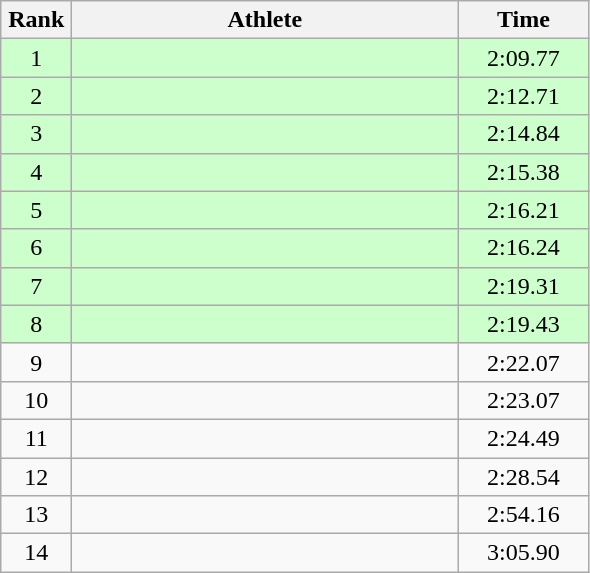<table class=wikitable style="text-align:center">
<tr>
<th width=40>Rank</th>
<th width=250>Athlete</th>
<th width=80>Time</th>
</tr>
<tr bgcolor="ccffcc">
<td>1</td>
<td align=left></td>
<td>2:09.77</td>
</tr>
<tr bgcolor="ccffcc">
<td>2</td>
<td align=left></td>
<td>2:12.71</td>
</tr>
<tr bgcolor="ccffcc">
<td>3</td>
<td align=left></td>
<td>2:14.84</td>
</tr>
<tr bgcolor="ccffcc">
<td>4</td>
<td align=left></td>
<td>2:15.38</td>
</tr>
<tr bgcolor="ccffcc">
<td>5</td>
<td align=left></td>
<td>2:16.21</td>
</tr>
<tr bgcolor="ccffcc">
<td>6</td>
<td align=left></td>
<td>2:16.24</td>
</tr>
<tr bgcolor="ccffcc">
<td>7 </td>
<td align=left></td>
<td>2:19.31</td>
</tr>
<tr bgcolor="ccffcc">
<td>8</td>
<td align=left></td>
<td>2:19.43</td>
</tr>
<tr>
<td>9</td>
<td align=left></td>
<td>2:22.07</td>
</tr>
<tr>
<td>10 </td>
<td align=left></td>
<td>2:23.07</td>
</tr>
<tr>
<td>11</td>
<td align=left></td>
<td>2:24.49</td>
</tr>
<tr>
<td>12</td>
<td align=left></td>
<td>2:28.54</td>
</tr>
<tr>
<td>13</td>
<td align=left></td>
<td>2:54.16</td>
</tr>
<tr>
<td>14</td>
<td align=left></td>
<td>3:05.90</td>
</tr>
</table>
